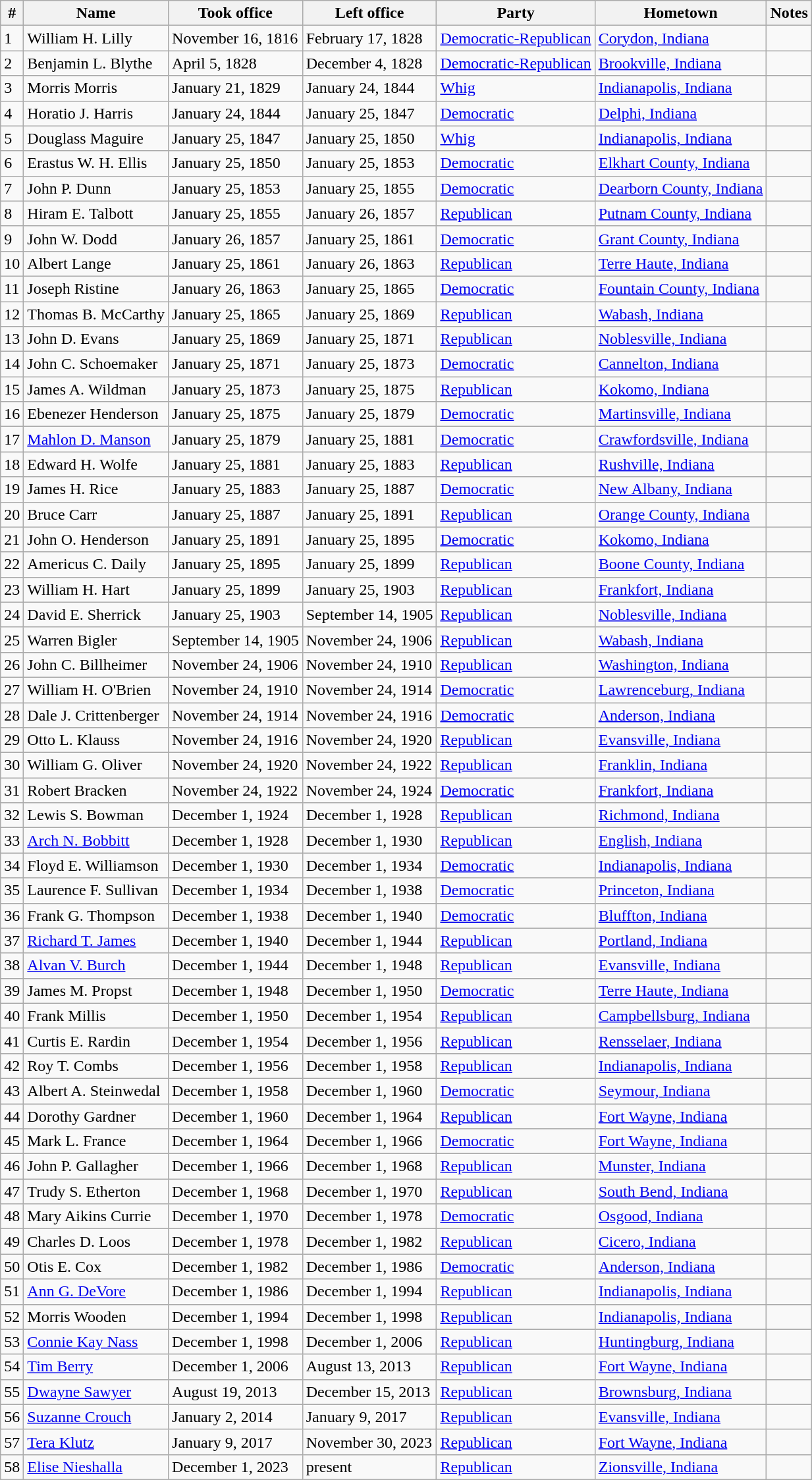<table class="wikitable sortable">
<tr>
<th>#</th>
<th>Name</th>
<th>Took office</th>
<th>Left office</th>
<th>Party</th>
<th>Hometown</th>
<th>Notes</th>
</tr>
<tr>
<td>1</td>
<td>William H. Lilly</td>
<td>November 16, 1816</td>
<td>February 17, 1828</td>
<td><a href='#'>Democratic-Republican</a></td>
<td><a href='#'>Corydon, Indiana</a></td>
<td></td>
</tr>
<tr>
<td>2</td>
<td>Benjamin L. Blythe</td>
<td>April 5, 1828</td>
<td>December 4, 1828</td>
<td><a href='#'>Democratic-Republican</a></td>
<td><a href='#'>Brookville, Indiana</a></td>
<td></td>
</tr>
<tr>
<td>3</td>
<td>Morris Morris</td>
<td>January 21, 1829</td>
<td>January 24, 1844</td>
<td><a href='#'>Whig</a></td>
<td><a href='#'>Indianapolis, Indiana</a></td>
<td></td>
</tr>
<tr>
<td>4</td>
<td>Horatio J. Harris</td>
<td>January 24, 1844</td>
<td>January 25, 1847</td>
<td><a href='#'>Democratic</a></td>
<td><a href='#'>Delphi, Indiana</a></td>
<td></td>
</tr>
<tr>
<td>5</td>
<td>Douglass Maguire</td>
<td>January 25, 1847</td>
<td>January 25, 1850</td>
<td><a href='#'>Whig</a></td>
<td><a href='#'>Indianapolis, Indiana</a></td>
<td></td>
</tr>
<tr>
<td>6</td>
<td>Erastus W. H. Ellis</td>
<td>January 25, 1850</td>
<td>January 25, 1853</td>
<td><a href='#'>Democratic</a></td>
<td><a href='#'>Elkhart County, Indiana</a></td>
<td></td>
</tr>
<tr>
<td>7</td>
<td>John P. Dunn</td>
<td>January 25, 1853</td>
<td>January 25, 1855</td>
<td><a href='#'>Democratic</a></td>
<td><a href='#'>Dearborn County, Indiana</a></td>
<td></td>
</tr>
<tr>
<td>8</td>
<td>Hiram E. Talbott</td>
<td>January 25, 1855</td>
<td>January 26, 1857</td>
<td><a href='#'>Republican</a></td>
<td><a href='#'>Putnam County, Indiana</a></td>
<td></td>
</tr>
<tr>
<td>9</td>
<td>John W. Dodd</td>
<td>January 26, 1857</td>
<td>January 25, 1861</td>
<td><a href='#'>Democratic</a></td>
<td><a href='#'>Grant County, Indiana</a></td>
<td></td>
</tr>
<tr>
<td>10</td>
<td>Albert Lange</td>
<td>January 25, 1861</td>
<td>January 26, 1863</td>
<td><a href='#'>Republican</a></td>
<td><a href='#'>Terre Haute, Indiana</a></td>
<td></td>
</tr>
<tr>
<td>11</td>
<td>Joseph Ristine</td>
<td>January 26, 1863</td>
<td>January 25, 1865</td>
<td><a href='#'>Democratic</a></td>
<td><a href='#'>Fountain County, Indiana</a></td>
<td></td>
</tr>
<tr>
<td>12</td>
<td>Thomas B. McCarthy</td>
<td>January 25, 1865</td>
<td>January 25, 1869</td>
<td><a href='#'>Republican</a></td>
<td><a href='#'>Wabash, Indiana</a></td>
<td></td>
</tr>
<tr>
<td>13</td>
<td>John D. Evans</td>
<td>January 25, 1869</td>
<td>January 25, 1871</td>
<td><a href='#'>Republican</a></td>
<td><a href='#'>Noblesville, Indiana</a></td>
<td></td>
</tr>
<tr>
<td>14</td>
<td>John C. Schoemaker</td>
<td>January 25, 1871</td>
<td>January 25, 1873</td>
<td><a href='#'>Democratic</a></td>
<td><a href='#'>Cannelton, Indiana</a></td>
<td></td>
</tr>
<tr>
<td>15</td>
<td>James A. Wildman</td>
<td>January 25, 1873</td>
<td>January 25, 1875</td>
<td><a href='#'>Republican</a></td>
<td><a href='#'>Kokomo, Indiana</a></td>
<td></td>
</tr>
<tr>
<td>16</td>
<td>Ebenezer Henderson</td>
<td>January 25, 1875</td>
<td>January 25, 1879</td>
<td><a href='#'>Democratic</a></td>
<td><a href='#'>Martinsville, Indiana</a></td>
<td></td>
</tr>
<tr>
<td>17</td>
<td><a href='#'>Mahlon D. Manson</a></td>
<td>January 25, 1879</td>
<td>January 25, 1881</td>
<td><a href='#'>Democratic</a></td>
<td><a href='#'>Crawfordsville, Indiana</a></td>
<td></td>
</tr>
<tr>
<td>18</td>
<td>Edward H. Wolfe</td>
<td>January 25, 1881</td>
<td>January 25, 1883</td>
<td><a href='#'>Republican</a></td>
<td><a href='#'>Rushville, Indiana</a></td>
<td></td>
</tr>
<tr>
<td>19</td>
<td>James H. Rice</td>
<td>January 25, 1883</td>
<td>January 25, 1887</td>
<td><a href='#'>Democratic</a></td>
<td><a href='#'>New Albany, Indiana</a></td>
<td></td>
</tr>
<tr>
<td>20</td>
<td>Bruce Carr</td>
<td>January 25, 1887</td>
<td>January 25, 1891</td>
<td><a href='#'>Republican</a></td>
<td><a href='#'>Orange County, Indiana</a></td>
<td></td>
</tr>
<tr>
<td>21</td>
<td>John O. Henderson</td>
<td>January 25, 1891</td>
<td>January 25, 1895</td>
<td><a href='#'>Democratic</a></td>
<td><a href='#'>Kokomo, Indiana</a></td>
<td></td>
</tr>
<tr>
<td>22</td>
<td>Americus C. Daily</td>
<td>January 25, 1895</td>
<td>January 25, 1899</td>
<td><a href='#'>Republican</a></td>
<td><a href='#'>Boone County, Indiana</a></td>
<td></td>
</tr>
<tr>
<td>23</td>
<td>William H. Hart</td>
<td>January 25, 1899</td>
<td>January 25, 1903</td>
<td><a href='#'>Republican</a></td>
<td><a href='#'>Frankfort, Indiana</a></td>
<td></td>
</tr>
<tr>
<td>24</td>
<td>David E. Sherrick</td>
<td>January 25, 1903</td>
<td>September 14, 1905</td>
<td><a href='#'>Republican</a></td>
<td><a href='#'>Noblesville, Indiana</a></td>
<td></td>
</tr>
<tr>
<td>25</td>
<td>Warren Bigler</td>
<td>September 14, 1905</td>
<td>November 24, 1906</td>
<td><a href='#'>Republican</a></td>
<td><a href='#'>Wabash, Indiana</a></td>
<td></td>
</tr>
<tr>
<td>26</td>
<td>John C. Billheimer</td>
<td>November 24, 1906</td>
<td>November 24, 1910</td>
<td><a href='#'>Republican</a></td>
<td><a href='#'>Washington, Indiana</a></td>
<td></td>
</tr>
<tr>
<td>27</td>
<td>William H. O'Brien</td>
<td>November 24, 1910</td>
<td>November 24, 1914</td>
<td><a href='#'>Democratic</a></td>
<td><a href='#'>Lawrenceburg, Indiana</a></td>
<td></td>
</tr>
<tr>
<td>28</td>
<td>Dale J. Crittenberger</td>
<td>November 24, 1914</td>
<td>November 24, 1916</td>
<td><a href='#'>Democratic</a></td>
<td><a href='#'>Anderson, Indiana</a></td>
<td></td>
</tr>
<tr>
<td>29</td>
<td>Otto L. Klauss</td>
<td>November 24, 1916</td>
<td>November 24, 1920</td>
<td><a href='#'>Republican</a></td>
<td><a href='#'>Evansville, Indiana</a></td>
<td></td>
</tr>
<tr>
<td>30</td>
<td>William G. Oliver</td>
<td>November 24, 1920</td>
<td>November 24, 1922</td>
<td><a href='#'>Republican</a></td>
<td><a href='#'>Franklin, Indiana</a></td>
<td></td>
</tr>
<tr>
<td>31</td>
<td>Robert Bracken</td>
<td>November 24, 1922</td>
<td>November 24, 1924</td>
<td><a href='#'>Democratic</a></td>
<td><a href='#'>Frankfort, Indiana</a></td>
<td></td>
</tr>
<tr>
<td>32</td>
<td>Lewis S. Bowman</td>
<td>December 1, 1924</td>
<td>December 1, 1928</td>
<td><a href='#'>Republican</a></td>
<td><a href='#'>Richmond, Indiana</a></td>
<td></td>
</tr>
<tr>
<td>33</td>
<td><a href='#'>Arch N. Bobbitt</a></td>
<td>December 1, 1928</td>
<td>December 1, 1930</td>
<td><a href='#'>Republican</a></td>
<td><a href='#'>English, Indiana</a></td>
<td></td>
</tr>
<tr>
<td>34</td>
<td>Floyd E. Williamson</td>
<td>December 1, 1930</td>
<td>December 1, 1934</td>
<td><a href='#'>Democratic</a></td>
<td><a href='#'>Indianapolis, Indiana</a></td>
<td></td>
</tr>
<tr>
<td>35</td>
<td>Laurence F. Sullivan</td>
<td>December 1, 1934</td>
<td>December 1, 1938</td>
<td><a href='#'>Democratic</a></td>
<td><a href='#'>Princeton, Indiana</a></td>
<td></td>
</tr>
<tr>
<td>36</td>
<td>Frank G. Thompson</td>
<td>December 1, 1938</td>
<td>December 1, 1940</td>
<td><a href='#'>Democratic</a></td>
<td><a href='#'>Bluffton, Indiana</a></td>
<td></td>
</tr>
<tr>
<td>37</td>
<td><a href='#'>Richard T. James</a></td>
<td>December 1, 1940</td>
<td>December 1, 1944</td>
<td><a href='#'>Republican</a></td>
<td><a href='#'>Portland, Indiana</a></td>
<td></td>
</tr>
<tr>
<td>38</td>
<td><a href='#'>Alvan V. Burch</a></td>
<td>December 1, 1944</td>
<td>December 1, 1948</td>
<td><a href='#'>Republican</a></td>
<td><a href='#'>Evansville, Indiana</a></td>
<td></td>
</tr>
<tr>
<td>39</td>
<td>James M. Propst</td>
<td>December 1, 1948</td>
<td>December 1, 1950</td>
<td><a href='#'>Democratic</a></td>
<td><a href='#'>Terre Haute, Indiana</a></td>
<td></td>
</tr>
<tr>
<td>40</td>
<td>Frank Millis</td>
<td>December 1, 1950</td>
<td>December 1, 1954</td>
<td><a href='#'>Republican</a></td>
<td><a href='#'>Campbellsburg, Indiana</a></td>
<td></td>
</tr>
<tr>
<td>41</td>
<td>Curtis E. Rardin</td>
<td>December 1, 1954</td>
<td>December 1, 1956</td>
<td><a href='#'>Republican</a></td>
<td><a href='#'>Rensselaer, Indiana</a></td>
<td></td>
</tr>
<tr>
<td>42</td>
<td>Roy T. Combs</td>
<td>December 1, 1956</td>
<td>December 1, 1958</td>
<td><a href='#'>Republican</a></td>
<td><a href='#'>Indianapolis, Indiana</a></td>
<td></td>
</tr>
<tr>
<td>43</td>
<td>Albert A. Steinwedal</td>
<td>December 1, 1958</td>
<td>December 1, 1960</td>
<td><a href='#'>Democratic</a></td>
<td><a href='#'>Seymour, Indiana</a></td>
<td></td>
</tr>
<tr>
<td>44</td>
<td>Dorothy Gardner</td>
<td>December 1, 1960</td>
<td>December 1, 1964</td>
<td><a href='#'>Republican</a></td>
<td><a href='#'>Fort Wayne, Indiana</a></td>
<td></td>
</tr>
<tr>
<td>45</td>
<td>Mark L. France</td>
<td>December 1, 1964</td>
<td>December 1, 1966</td>
<td><a href='#'>Democratic</a></td>
<td><a href='#'>Fort Wayne, Indiana</a></td>
<td></td>
</tr>
<tr>
<td>46</td>
<td>John P. Gallagher</td>
<td>December 1, 1966</td>
<td>December 1, 1968</td>
<td><a href='#'>Republican</a></td>
<td><a href='#'>Munster, Indiana</a></td>
<td></td>
</tr>
<tr>
<td>47</td>
<td>Trudy S. Etherton</td>
<td>December 1, 1968</td>
<td>December 1, 1970</td>
<td><a href='#'>Republican</a></td>
<td><a href='#'>South Bend, Indiana</a></td>
<td></td>
</tr>
<tr>
<td>48</td>
<td>Mary Aikins Currie</td>
<td>December 1, 1970</td>
<td>December 1, 1978</td>
<td><a href='#'>Democratic</a></td>
<td><a href='#'>Osgood, Indiana</a></td>
<td></td>
</tr>
<tr>
<td>49</td>
<td>Charles D. Loos</td>
<td>December 1, 1978</td>
<td>December 1, 1982</td>
<td><a href='#'>Republican</a></td>
<td><a href='#'>Cicero, Indiana</a></td>
<td></td>
</tr>
<tr>
<td>50</td>
<td>Otis E. Cox</td>
<td>December 1, 1982</td>
<td>December 1, 1986</td>
<td><a href='#'>Democratic</a></td>
<td><a href='#'>Anderson, Indiana</a></td>
<td></td>
</tr>
<tr>
<td>51</td>
<td><a href='#'>Ann G. DeVore</a></td>
<td>December 1, 1986</td>
<td>December 1, 1994</td>
<td><a href='#'>Republican</a></td>
<td><a href='#'>Indianapolis, Indiana</a></td>
<td></td>
</tr>
<tr>
<td>52</td>
<td>Morris Wooden</td>
<td>December 1, 1994</td>
<td>December 1, 1998</td>
<td><a href='#'>Republican</a></td>
<td><a href='#'>Indianapolis, Indiana</a></td>
<td></td>
</tr>
<tr>
<td>53</td>
<td><a href='#'>Connie Kay Nass</a></td>
<td>December 1, 1998</td>
<td>December 1, 2006</td>
<td><a href='#'>Republican</a></td>
<td><a href='#'>Huntingburg, Indiana</a></td>
<td></td>
</tr>
<tr>
<td>54</td>
<td><a href='#'>Tim Berry</a></td>
<td>December 1, 2006</td>
<td>August 13, 2013</td>
<td><a href='#'>Republican</a></td>
<td><a href='#'>Fort Wayne, Indiana</a></td>
<td></td>
</tr>
<tr>
<td>55</td>
<td><a href='#'>Dwayne Sawyer</a></td>
<td>August 19, 2013</td>
<td>December 15, 2013</td>
<td><a href='#'>Republican</a></td>
<td><a href='#'>Brownsburg, Indiana</a></td>
<td></td>
</tr>
<tr>
<td>56</td>
<td><a href='#'>Suzanne Crouch</a></td>
<td>January 2, 2014</td>
<td>January 9, 2017</td>
<td><a href='#'>Republican</a></td>
<td><a href='#'>Evansville, Indiana</a></td>
<td></td>
</tr>
<tr>
<td>57</td>
<td><a href='#'>Tera Klutz</a></td>
<td>January 9, 2017</td>
<td>November 30, 2023</td>
<td><a href='#'>Republican</a></td>
<td><a href='#'>Fort Wayne, Indiana</a></td>
<td></td>
</tr>
<tr>
<td>58</td>
<td><a href='#'>Elise Nieshalla</a></td>
<td>December 1, 2023</td>
<td>present</td>
<td><a href='#'>Republican</a></td>
<td><a href='#'>Zionsville, Indiana</a></td>
<td></td>
</tr>
</table>
